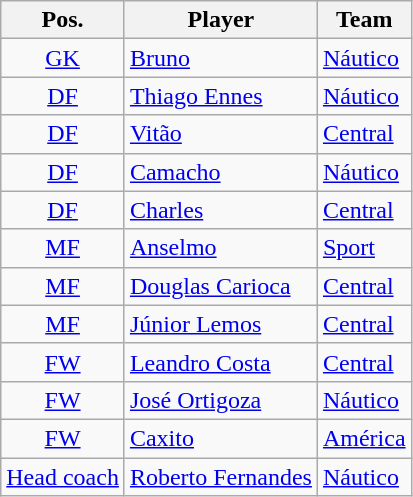<table class="wikitable">
<tr>
<th>Pos.</th>
<th>Player</th>
<th>Team</th>
</tr>
<tr>
<td style="text-align:center;" rowspan=><a href='#'>GK</a></td>
<td><a href='#'>Bruno</a></td>
<td><a href='#'>Náutico</a></td>
</tr>
<tr>
<td style="text-align:center;" rowspan=><a href='#'>DF</a></td>
<td><a href='#'>Thiago Ennes</a></td>
<td><a href='#'>Náutico</a></td>
</tr>
<tr>
<td style="text-align:center;" rowspan=><a href='#'>DF</a></td>
<td><a href='#'>Vitão</a></td>
<td><a href='#'>Central</a></td>
</tr>
<tr>
<td style="text-align:center;" rowspan=><a href='#'>DF</a></td>
<td><a href='#'>Camacho</a></td>
<td><a href='#'>Náutico</a></td>
</tr>
<tr>
<td style="text-align:center;" rowspan=><a href='#'>DF</a></td>
<td><a href='#'>Charles</a></td>
<td><a href='#'>Central</a></td>
</tr>
<tr>
<td style="text-align:center;" rowspan=><a href='#'>MF</a></td>
<td><a href='#'>Anselmo</a></td>
<td><a href='#'>Sport</a></td>
</tr>
<tr>
<td style="text-align:center;" rowspan=><a href='#'>MF</a></td>
<td><a href='#'>Douglas Carioca</a></td>
<td><a href='#'>Central</a></td>
</tr>
<tr>
<td style="text-align:center;" rowspan=><a href='#'>MF</a></td>
<td><a href='#'>Júnior Lemos</a></td>
<td><a href='#'>Central</a></td>
</tr>
<tr>
<td style="text-align:center;" rowspan=><a href='#'>FW</a></td>
<td><a href='#'>Leandro Costa</a></td>
<td><a href='#'>Central</a></td>
</tr>
<tr>
<td style="text-align:center;" rowspan=><a href='#'>FW</a></td>
<td><a href='#'>José Ortigoza</a> </td>
<td><a href='#'>Náutico</a></td>
</tr>
<tr>
<td style="text-align:center;" rowspan=><a href='#'>FW</a></td>
<td><a href='#'>Caxito</a> </td>
<td><a href='#'>América</a></td>
</tr>
<tr>
<td style="text-align:center;" rowspan=><a href='#'>Head coach</a></td>
<td><a href='#'>Roberto Fernandes</a></td>
<td><a href='#'>Náutico</a></td>
</tr>
</table>
